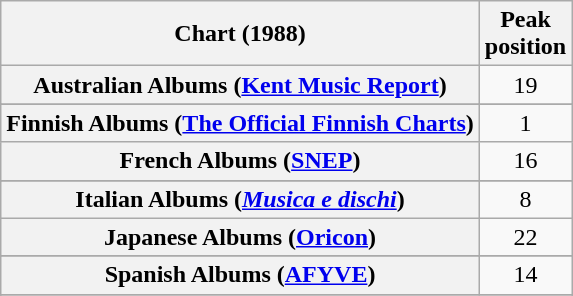<table class="wikitable sortable plainrowheaders">
<tr>
<th>Chart (1988)</th>
<th>Peak<br>position</th>
</tr>
<tr>
<th scope="row">Australian Albums (<a href='#'>Kent Music Report</a>)</th>
<td align="center">19</td>
</tr>
<tr>
</tr>
<tr>
</tr>
<tr>
</tr>
<tr>
<th scope="row">Finnish Albums (<a href='#'>The Official Finnish Charts</a>)</th>
<td align="center">1</td>
</tr>
<tr>
<th scope="row">French Albums (<a href='#'>SNEP</a>)</th>
<td align="center">16</td>
</tr>
<tr>
</tr>
<tr>
<th scope="row">Italian Albums (<em><a href='#'>Musica e dischi</a></em>)</th>
<td style="text-align:center;">8</td>
</tr>
<tr>
<th scope="row">Japanese Albums (<a href='#'>Oricon</a>)</th>
<td align="center">22</td>
</tr>
<tr>
</tr>
<tr>
</tr>
<tr>
<th scope="row">Spanish Albums (<a href='#'>AFYVE</a>)</th>
<td align="center">14</td>
</tr>
<tr>
</tr>
<tr>
</tr>
<tr>
</tr>
<tr>
</tr>
</table>
